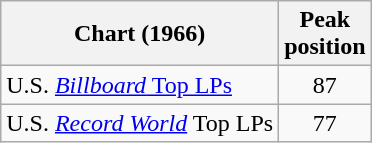<table class="wikitable sortable">
<tr>
<th>Chart (1966)</th>
<th>Peak<br>position</th>
</tr>
<tr>
<td>U.S. <a href='#'><em>Billboard</em> Top LPs</a></td>
<td align="center">87</td>
</tr>
<tr>
<td>U.S. <em><a href='#'>Record World</a></em> Top LPs</td>
<td align="center">77</td>
</tr>
</table>
